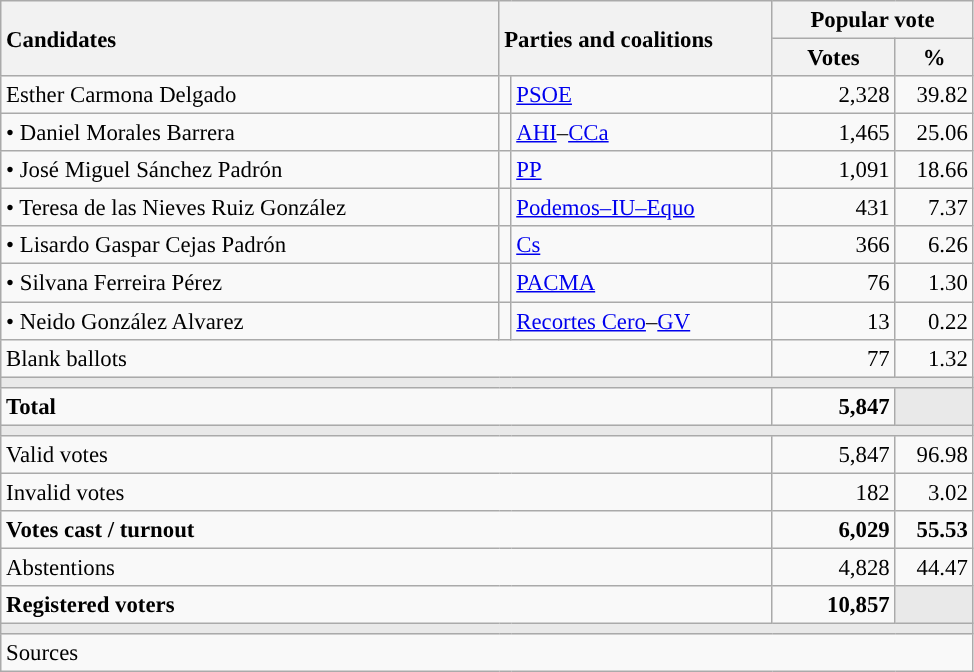<table class="wikitable" style="text-align:right; font-size:95%;">
<tr>
<th style="text-align:left;" rowspan="2" width="325">Candidates</th>
<th style="text-align:left;" rowspan="2" colspan="2" width="175">Parties and coalitions</th>
<th colspan="2">Popular vote</th>
</tr>
<tr>
<th width="75">Votes</th>
<th width="45">%</th>
</tr>
<tr>
<td align="left"> Esther Carmona Delgado</td>
<td width="1" style="color:inherit;background:"></td>
<td align="left"><a href='#'>PSOE</a></td>
<td>2,328</td>
<td>39.82</td>
</tr>
<tr>
<td align="left">• Daniel Morales Barrera</td>
<td style="color:inherit;background:"></td>
<td align="left"><a href='#'>AHI</a>–<a href='#'>CCa</a></td>
<td>1,465</td>
<td>25.06</td>
</tr>
<tr>
<td align="left">• José Miguel Sánchez Padrón</td>
<td style="color:inherit;background:"></td>
<td align="left"><a href='#'>PP</a></td>
<td>1,091</td>
<td>18.66</td>
</tr>
<tr>
<td align="left">• Teresa de las Nieves Ruiz González</td>
<td style="color:inherit;background:"></td>
<td align="left"><a href='#'>Podemos–IU–Equo</a></td>
<td>431</td>
<td>7.37</td>
</tr>
<tr>
<td align="left">• Lisardo Gaspar Cejas Padrón</td>
<td style="color:inherit;background:"></td>
<td align="left"><a href='#'>Cs</a></td>
<td>366</td>
<td>6.26</td>
</tr>
<tr>
<td align="left">• Silvana Ferreira Pérez</td>
<td style="color:inherit;background:"></td>
<td align="left"><a href='#'>PACMA</a></td>
<td>76</td>
<td>1.30</td>
</tr>
<tr>
<td align="left">• Neido González Alvarez</td>
<td style="color:inherit;background:"></td>
<td align="left"><a href='#'>Recortes Cero</a>–<a href='#'>GV</a></td>
<td>13</td>
<td>0.22</td>
</tr>
<tr>
<td align="left" colspan="3">Blank ballots</td>
<td>77</td>
<td>1.32</td>
</tr>
<tr>
<td colspan="5" bgcolor="#E9E9E9"></td>
</tr>
<tr style="font-weight:bold;">
<td align="left" colspan="3">Total</td>
<td>5,847</td>
<td bgcolor="#E9E9E9"></td>
</tr>
<tr>
<td colspan="5" bgcolor="#E9E9E9"></td>
</tr>
<tr>
<td align="left" colspan="3">Valid votes</td>
<td>5,847</td>
<td>96.98</td>
</tr>
<tr>
<td align="left" colspan="3">Invalid votes</td>
<td>182</td>
<td>3.02</td>
</tr>
<tr style="font-weight:bold;">
<td align="left" colspan="3">Votes cast / turnout</td>
<td>6,029</td>
<td>55.53</td>
</tr>
<tr>
<td align="left" colspan="3">Abstentions</td>
<td>4,828</td>
<td>44.47</td>
</tr>
<tr style="font-weight:bold;">
<td align="left" colspan="3">Registered voters</td>
<td>10,857</td>
<td bgcolor="#E9E9E9"></td>
</tr>
<tr>
<td colspan="5" bgcolor="#E9E9E9"></td>
</tr>
<tr>
<td align="left" colspan="5">Sources</td>
</tr>
</table>
